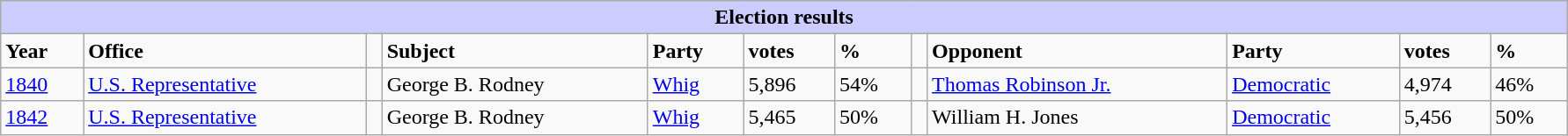<table class=wikitable style="width: 94%" style="text-align: center;" align="center">
<tr bgcolor=#cccccc>
<th colspan=12 style="background: #ccccff;">Election results</th>
</tr>
<tr>
<td><strong>Year</strong></td>
<td><strong>Office</strong></td>
<td></td>
<td><strong>Subject</strong></td>
<td><strong>Party</strong></td>
<td><strong>votes</strong></td>
<td><strong>%</strong></td>
<td></td>
<td><strong>Opponent</strong></td>
<td><strong>Party</strong></td>
<td><strong>votes</strong></td>
<td><strong>%</strong></td>
</tr>
<tr>
<td><a href='#'>1840</a></td>
<td><a href='#'>U.S. Representative</a></td>
<td></td>
<td>George B. Rodney</td>
<td><a href='#'>Whig</a></td>
<td>5,896</td>
<td>54%</td>
<td></td>
<td><a href='#'>Thomas Robinson Jr.</a></td>
<td><a href='#'>Democratic</a></td>
<td>4,974</td>
<td>46%</td>
</tr>
<tr>
<td><a href='#'>1842</a></td>
<td><a href='#'>U.S. Representative</a></td>
<td></td>
<td>George B. Rodney</td>
<td><a href='#'>Whig</a></td>
<td>5,465</td>
<td>50%</td>
<td></td>
<td>William H. Jones</td>
<td><a href='#'>Democratic</a></td>
<td>5,456</td>
<td>50%</td>
</tr>
</table>
